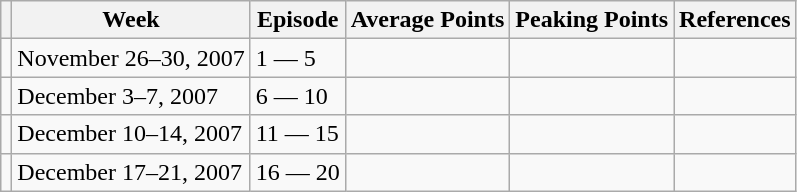<table class="wikitable">
<tr>
<th></th>
<th>Week</th>
<th>Episode</th>
<th>Average Points</th>
<th>Peaking Points</th>
<th>References</th>
</tr>
<tr>
<td></td>
<td>November 26–30, 2007</td>
<td>1 — 5</td>
<td></td>
<td></td>
<td></td>
</tr>
<tr>
<td></td>
<td>December 3–7, 2007</td>
<td>6 — 10</td>
<td></td>
<td></td>
<td></td>
</tr>
<tr>
<td></td>
<td>December 10–14, 2007</td>
<td>11 — 15</td>
<td></td>
<td></td>
<td></td>
</tr>
<tr>
<td></td>
<td>December 17–21, 2007</td>
<td>16 — 20</td>
<td></td>
<td></td>
<td></td>
</tr>
</table>
